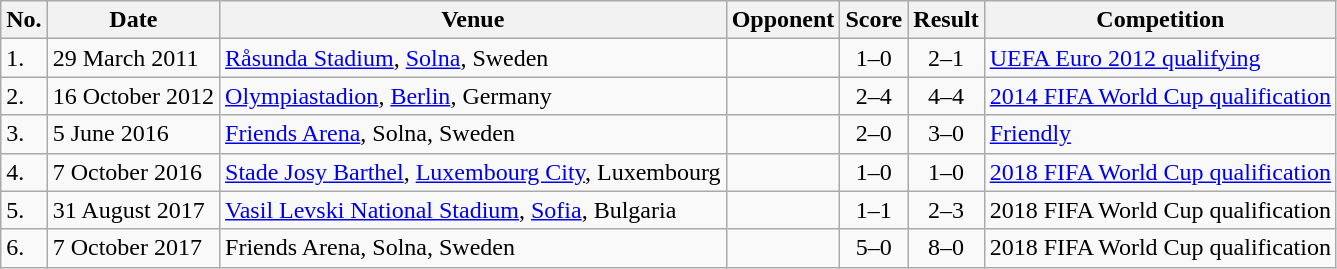<table class="wikitable" style="font-size:100%;">
<tr>
<th>No.</th>
<th>Date</th>
<th>Venue</th>
<th>Opponent</th>
<th>Score</th>
<th>Result</th>
<th>Competition</th>
</tr>
<tr>
<td>1.</td>
<td>29 March 2011</td>
<td><a href='#'>Råsunda Stadium</a>, <a href='#'>Solna</a>, Sweden</td>
<td></td>
<td align="center">1–0</td>
<td align="center">2–1</td>
<td><a href='#'>UEFA Euro 2012 qualifying</a></td>
</tr>
<tr>
<td>2.</td>
<td>16 October 2012</td>
<td><a href='#'>Olympiastadion</a>, <a href='#'>Berlin</a>, Germany</td>
<td></td>
<td align="center">2–4</td>
<td align="center">4–4</td>
<td><a href='#'>2014 FIFA World Cup qualification</a></td>
</tr>
<tr>
<td>3.</td>
<td>5 June 2016</td>
<td><a href='#'>Friends Arena</a>, Solna, Sweden</td>
<td></td>
<td align="center">2–0</td>
<td align="center">3–0</td>
<td><a href='#'>Friendly</a></td>
</tr>
<tr>
<td>4.</td>
<td>7 October 2016</td>
<td><a href='#'>Stade Josy Barthel</a>, <a href='#'>Luxembourg City</a>, Luxembourg</td>
<td></td>
<td align="center">1–0</td>
<td align="center">1–0</td>
<td><a href='#'>2018 FIFA World Cup qualification</a></td>
</tr>
<tr>
<td>5.</td>
<td>31 August 2017</td>
<td><a href='#'>Vasil Levski National Stadium</a>, <a href='#'>Sofia</a>, Bulgaria</td>
<td></td>
<td align="center">1–1</td>
<td align="center">2–3</td>
<td>2018 FIFA World Cup qualification</td>
</tr>
<tr>
<td>6.</td>
<td>7 October 2017</td>
<td>Friends Arena, Solna, Sweden</td>
<td></td>
<td align="center">5–0</td>
<td align="center">8–0</td>
<td>2018 FIFA World Cup qualification</td>
</tr>
</table>
